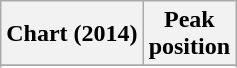<table class="wikitable sortable plainrowheaders" style="text-align:center">
<tr>
<th scope="col">Chart (2014)</th>
<th scope="col">Peak<br>position</th>
</tr>
<tr>
</tr>
<tr>
</tr>
</table>
